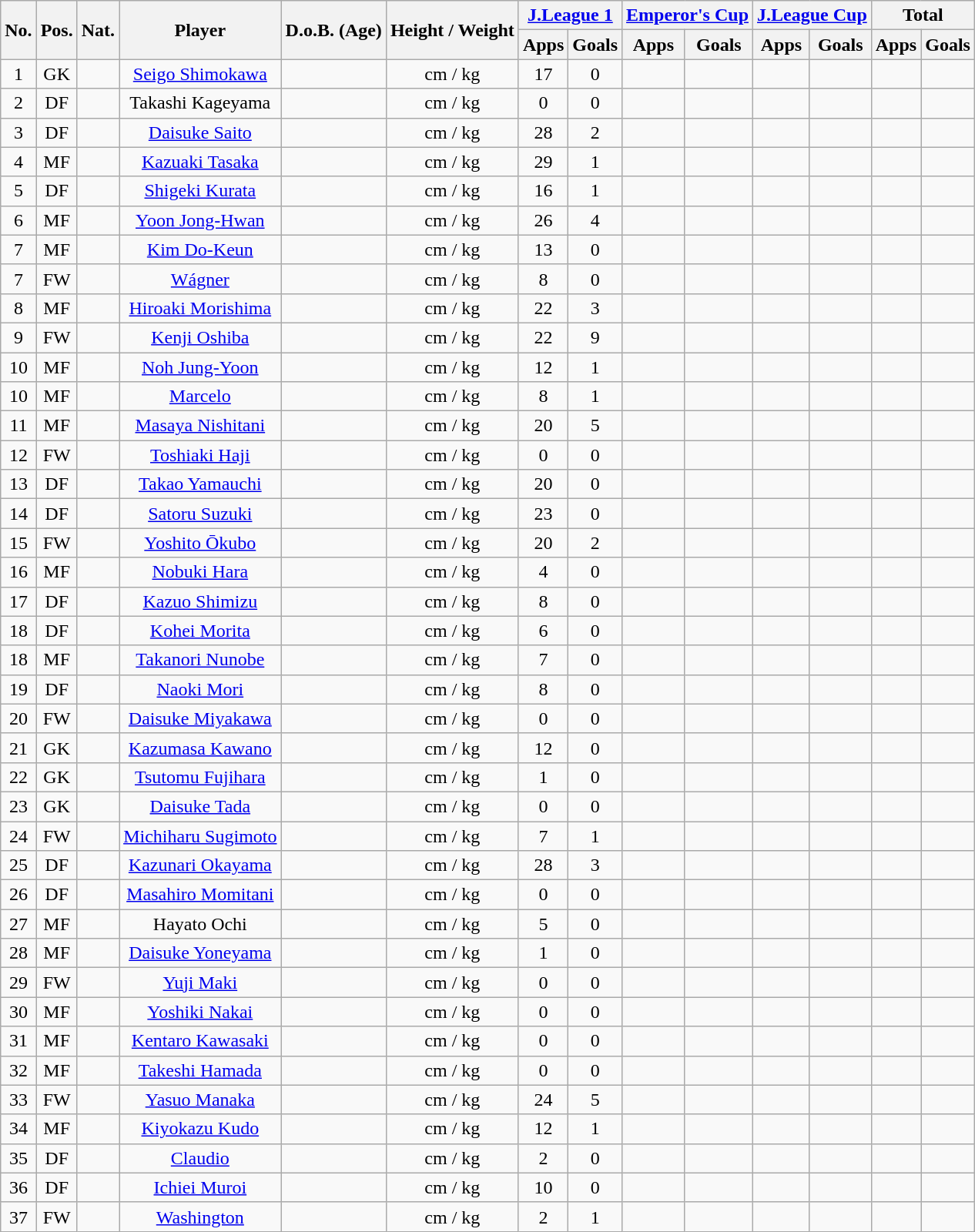<table class="wikitable" style="text-align:center;">
<tr>
<th rowspan="2">No.</th>
<th rowspan="2">Pos.</th>
<th rowspan="2">Nat.</th>
<th rowspan="2">Player</th>
<th rowspan="2">D.o.B. (Age)</th>
<th rowspan="2">Height / Weight</th>
<th colspan="2"><a href='#'>J.League 1</a></th>
<th colspan="2"><a href='#'>Emperor's Cup</a></th>
<th colspan="2"><a href='#'>J.League Cup</a></th>
<th colspan="2">Total</th>
</tr>
<tr>
<th>Apps</th>
<th>Goals</th>
<th>Apps</th>
<th>Goals</th>
<th>Apps</th>
<th>Goals</th>
<th>Apps</th>
<th>Goals</th>
</tr>
<tr>
<td>1</td>
<td>GK</td>
<td></td>
<td><a href='#'>Seigo Shimokawa</a></td>
<td></td>
<td>cm / kg</td>
<td>17</td>
<td>0</td>
<td></td>
<td></td>
<td></td>
<td></td>
<td></td>
<td></td>
</tr>
<tr>
<td>2</td>
<td>DF</td>
<td></td>
<td>Takashi Kageyama</td>
<td></td>
<td>cm / kg</td>
<td>0</td>
<td>0</td>
<td></td>
<td></td>
<td></td>
<td></td>
<td></td>
<td></td>
</tr>
<tr>
<td>3</td>
<td>DF</td>
<td></td>
<td><a href='#'>Daisuke Saito</a></td>
<td></td>
<td>cm / kg</td>
<td>28</td>
<td>2</td>
<td></td>
<td></td>
<td></td>
<td></td>
<td></td>
<td></td>
</tr>
<tr>
<td>4</td>
<td>MF</td>
<td></td>
<td><a href='#'>Kazuaki Tasaka</a></td>
<td></td>
<td>cm / kg</td>
<td>29</td>
<td>1</td>
<td></td>
<td></td>
<td></td>
<td></td>
<td></td>
<td></td>
</tr>
<tr>
<td>5</td>
<td>DF</td>
<td></td>
<td><a href='#'>Shigeki Kurata</a></td>
<td></td>
<td>cm / kg</td>
<td>16</td>
<td>1</td>
<td></td>
<td></td>
<td></td>
<td></td>
<td></td>
<td></td>
</tr>
<tr>
<td>6</td>
<td>MF</td>
<td></td>
<td><a href='#'>Yoon Jong-Hwan</a></td>
<td></td>
<td>cm / kg</td>
<td>26</td>
<td>4</td>
<td></td>
<td></td>
<td></td>
<td></td>
<td></td>
<td></td>
</tr>
<tr>
<td>7</td>
<td>MF</td>
<td></td>
<td><a href='#'>Kim Do-Keun</a></td>
<td></td>
<td>cm / kg</td>
<td>13</td>
<td>0</td>
<td></td>
<td></td>
<td></td>
<td></td>
<td></td>
<td></td>
</tr>
<tr>
<td>7</td>
<td>FW</td>
<td></td>
<td><a href='#'>Wágner</a></td>
<td></td>
<td>cm / kg</td>
<td>8</td>
<td>0</td>
<td></td>
<td></td>
<td></td>
<td></td>
<td></td>
<td></td>
</tr>
<tr>
<td>8</td>
<td>MF</td>
<td></td>
<td><a href='#'>Hiroaki Morishima</a></td>
<td></td>
<td>cm / kg</td>
<td>22</td>
<td>3</td>
<td></td>
<td></td>
<td></td>
<td></td>
<td></td>
<td></td>
</tr>
<tr>
<td>9</td>
<td>FW</td>
<td></td>
<td><a href='#'>Kenji Oshiba</a></td>
<td></td>
<td>cm / kg</td>
<td>22</td>
<td>9</td>
<td></td>
<td></td>
<td></td>
<td></td>
<td></td>
<td></td>
</tr>
<tr>
<td>10</td>
<td>MF</td>
<td></td>
<td><a href='#'>Noh Jung-Yoon</a></td>
<td></td>
<td>cm / kg</td>
<td>12</td>
<td>1</td>
<td></td>
<td></td>
<td></td>
<td></td>
<td></td>
<td></td>
</tr>
<tr>
<td>10</td>
<td>MF</td>
<td></td>
<td><a href='#'>Marcelo</a></td>
<td></td>
<td>cm / kg</td>
<td>8</td>
<td>1</td>
<td></td>
<td></td>
<td></td>
<td></td>
<td></td>
<td></td>
</tr>
<tr>
<td>11</td>
<td>MF</td>
<td></td>
<td><a href='#'>Masaya Nishitani</a></td>
<td></td>
<td>cm / kg</td>
<td>20</td>
<td>5</td>
<td></td>
<td></td>
<td></td>
<td></td>
<td></td>
<td></td>
</tr>
<tr>
<td>12</td>
<td>FW</td>
<td></td>
<td><a href='#'>Toshiaki Haji</a></td>
<td></td>
<td>cm / kg</td>
<td>0</td>
<td>0</td>
<td></td>
<td></td>
<td></td>
<td></td>
<td></td>
<td></td>
</tr>
<tr>
<td>13</td>
<td>DF</td>
<td></td>
<td><a href='#'>Takao Yamauchi</a></td>
<td></td>
<td>cm / kg</td>
<td>20</td>
<td>0</td>
<td></td>
<td></td>
<td></td>
<td></td>
<td></td>
<td></td>
</tr>
<tr>
<td>14</td>
<td>DF</td>
<td></td>
<td><a href='#'>Satoru Suzuki</a></td>
<td></td>
<td>cm / kg</td>
<td>23</td>
<td>0</td>
<td></td>
<td></td>
<td></td>
<td></td>
<td></td>
<td></td>
</tr>
<tr>
<td>15</td>
<td>FW</td>
<td></td>
<td><a href='#'>Yoshito Ōkubo</a></td>
<td></td>
<td>cm / kg</td>
<td>20</td>
<td>2</td>
<td></td>
<td></td>
<td></td>
<td></td>
<td></td>
<td></td>
</tr>
<tr>
<td>16</td>
<td>MF</td>
<td></td>
<td><a href='#'>Nobuki Hara</a></td>
<td></td>
<td>cm / kg</td>
<td>4</td>
<td>0</td>
<td></td>
<td></td>
<td></td>
<td></td>
<td></td>
<td></td>
</tr>
<tr>
<td>17</td>
<td>DF</td>
<td></td>
<td><a href='#'>Kazuo Shimizu</a></td>
<td></td>
<td>cm / kg</td>
<td>8</td>
<td>0</td>
<td></td>
<td></td>
<td></td>
<td></td>
<td></td>
<td></td>
</tr>
<tr>
<td>18</td>
<td>DF</td>
<td></td>
<td><a href='#'>Kohei Morita</a></td>
<td></td>
<td>cm / kg</td>
<td>6</td>
<td>0</td>
<td></td>
<td></td>
<td></td>
<td></td>
<td></td>
<td></td>
</tr>
<tr>
<td>18</td>
<td>MF</td>
<td></td>
<td><a href='#'>Takanori Nunobe</a></td>
<td></td>
<td>cm / kg</td>
<td>7</td>
<td>0</td>
<td></td>
<td></td>
<td></td>
<td></td>
<td></td>
<td></td>
</tr>
<tr>
<td>19</td>
<td>DF</td>
<td></td>
<td><a href='#'>Naoki Mori</a></td>
<td></td>
<td>cm / kg</td>
<td>8</td>
<td>0</td>
<td></td>
<td></td>
<td></td>
<td></td>
<td></td>
<td></td>
</tr>
<tr>
<td>20</td>
<td>FW</td>
<td></td>
<td><a href='#'>Daisuke Miyakawa</a></td>
<td></td>
<td>cm / kg</td>
<td>0</td>
<td>0</td>
<td></td>
<td></td>
<td></td>
<td></td>
<td></td>
<td></td>
</tr>
<tr>
<td>21</td>
<td>GK</td>
<td></td>
<td><a href='#'>Kazumasa Kawano</a></td>
<td></td>
<td>cm / kg</td>
<td>12</td>
<td>0</td>
<td></td>
<td></td>
<td></td>
<td></td>
<td></td>
<td></td>
</tr>
<tr>
<td>22</td>
<td>GK</td>
<td></td>
<td><a href='#'>Tsutomu Fujihara</a></td>
<td></td>
<td>cm / kg</td>
<td>1</td>
<td>0</td>
<td></td>
<td></td>
<td></td>
<td></td>
<td></td>
<td></td>
</tr>
<tr>
<td>23</td>
<td>GK</td>
<td></td>
<td><a href='#'>Daisuke Tada</a></td>
<td></td>
<td>cm / kg</td>
<td>0</td>
<td>0</td>
<td></td>
<td></td>
<td></td>
<td></td>
<td></td>
<td></td>
</tr>
<tr>
<td>24</td>
<td>FW</td>
<td></td>
<td><a href='#'>Michiharu Sugimoto</a></td>
<td></td>
<td>cm / kg</td>
<td>7</td>
<td>1</td>
<td></td>
<td></td>
<td></td>
<td></td>
<td></td>
<td></td>
</tr>
<tr>
<td>25</td>
<td>DF</td>
<td></td>
<td><a href='#'>Kazunari Okayama</a></td>
<td></td>
<td>cm / kg</td>
<td>28</td>
<td>3</td>
<td></td>
<td></td>
<td></td>
<td></td>
<td></td>
<td></td>
</tr>
<tr>
<td>26</td>
<td>DF</td>
<td></td>
<td><a href='#'>Masahiro Momitani</a></td>
<td></td>
<td>cm / kg</td>
<td>0</td>
<td>0</td>
<td></td>
<td></td>
<td></td>
<td></td>
<td></td>
<td></td>
</tr>
<tr>
<td>27</td>
<td>MF</td>
<td></td>
<td>Hayato Ochi</td>
<td></td>
<td>cm / kg</td>
<td>5</td>
<td>0</td>
<td></td>
<td></td>
<td></td>
<td></td>
<td></td>
<td></td>
</tr>
<tr>
<td>28</td>
<td>MF</td>
<td></td>
<td><a href='#'>Daisuke Yoneyama</a></td>
<td></td>
<td>cm / kg</td>
<td>1</td>
<td>0</td>
<td></td>
<td></td>
<td></td>
<td></td>
<td></td>
<td></td>
</tr>
<tr>
<td>29</td>
<td>FW</td>
<td></td>
<td><a href='#'>Yuji Maki</a></td>
<td></td>
<td>cm / kg</td>
<td>0</td>
<td>0</td>
<td></td>
<td></td>
<td></td>
<td></td>
<td></td>
<td></td>
</tr>
<tr>
<td>30</td>
<td>MF</td>
<td></td>
<td><a href='#'>Yoshiki Nakai</a></td>
<td></td>
<td>cm / kg</td>
<td>0</td>
<td>0</td>
<td></td>
<td></td>
<td></td>
<td></td>
<td></td>
<td></td>
</tr>
<tr>
<td>31</td>
<td>MF</td>
<td></td>
<td><a href='#'>Kentaro Kawasaki</a></td>
<td></td>
<td>cm / kg</td>
<td>0</td>
<td>0</td>
<td></td>
<td></td>
<td></td>
<td></td>
<td></td>
<td></td>
</tr>
<tr>
<td>32</td>
<td>MF</td>
<td></td>
<td><a href='#'>Takeshi Hamada</a></td>
<td></td>
<td>cm / kg</td>
<td>0</td>
<td>0</td>
<td></td>
<td></td>
<td></td>
<td></td>
<td></td>
<td></td>
</tr>
<tr>
<td>33</td>
<td>FW</td>
<td></td>
<td><a href='#'>Yasuo Manaka</a></td>
<td></td>
<td>cm / kg</td>
<td>24</td>
<td>5</td>
<td></td>
<td></td>
<td></td>
<td></td>
<td></td>
<td></td>
</tr>
<tr>
<td>34</td>
<td>MF</td>
<td></td>
<td><a href='#'>Kiyokazu Kudo</a></td>
<td></td>
<td>cm / kg</td>
<td>12</td>
<td>1</td>
<td></td>
<td></td>
<td></td>
<td></td>
<td></td>
<td></td>
</tr>
<tr>
<td>35</td>
<td>DF</td>
<td></td>
<td><a href='#'>Claudio</a></td>
<td></td>
<td>cm / kg</td>
<td>2</td>
<td>0</td>
<td></td>
<td></td>
<td></td>
<td></td>
<td></td>
<td></td>
</tr>
<tr>
<td>36</td>
<td>DF</td>
<td></td>
<td><a href='#'>Ichiei Muroi</a></td>
<td></td>
<td>cm / kg</td>
<td>10</td>
<td>0</td>
<td></td>
<td></td>
<td></td>
<td></td>
<td></td>
<td></td>
</tr>
<tr>
<td>37</td>
<td>FW</td>
<td></td>
<td><a href='#'>Washington</a></td>
<td></td>
<td>cm / kg</td>
<td>2</td>
<td>1</td>
<td></td>
<td></td>
<td></td>
<td></td>
<td></td>
<td></td>
</tr>
</table>
